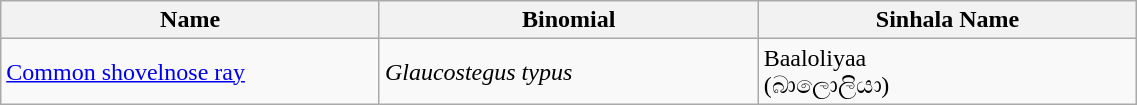<table width=60% class="wikitable">
<tr>
<th width=20%>Name</th>
<th width=20%>Binomial</th>
<th width=20%>Sinhala Name</th>
</tr>
<tr>
<td><a href='#'>Common shovelnose ray</a><br></td>
<td><em>Glaucostegus typus</em></td>
<td>Baaloliyaa <br> (බාලොලියා)</td>
</tr>
</table>
